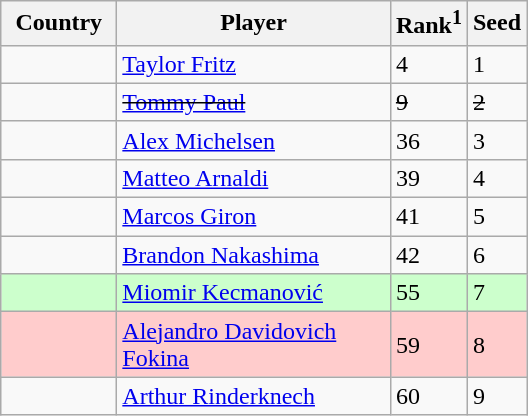<table class="sortable wikitable">
<tr>
<th width="70">Country</th>
<th width="175">Player</th>
<th>Rank<sup>1</sup></th>
<th>Seed</th>
</tr>
<tr>
<td></td>
<td><a href='#'>Taylor Fritz</a></td>
<td>4</td>
<td>1</td>
</tr>
<tr>
<td><s></s></td>
<td><s><a href='#'>Tommy Paul</a></s></td>
<td><s>9</s></td>
<td><s>2</s></td>
</tr>
<tr>
<td></td>
<td><a href='#'>Alex Michelsen</a></td>
<td>36</td>
<td>3</td>
</tr>
<tr>
<td></td>
<td><a href='#'>Matteo Arnaldi</a></td>
<td>39</td>
<td>4</td>
</tr>
<tr>
<td></td>
<td><a href='#'>Marcos Giron</a></td>
<td>41</td>
<td>5</td>
</tr>
<tr>
<td></td>
<td><a href='#'>Brandon Nakashima</a></td>
<td>42</td>
<td>6</td>
</tr>
<tr bgcolor=#cfc>
<td></td>
<td><a href='#'>Miomir Kecmanović</a></td>
<td>55</td>
<td>7</td>
</tr>
<tr bgcolor=#fcc>
<td></td>
<td><a href='#'>Alejandro Davidovich Fokina</a></td>
<td>59</td>
<td>8</td>
</tr>
<tr>
<td></td>
<td><a href='#'>Arthur Rinderknech</a></td>
<td>60</td>
<td>9</td>
</tr>
</table>
